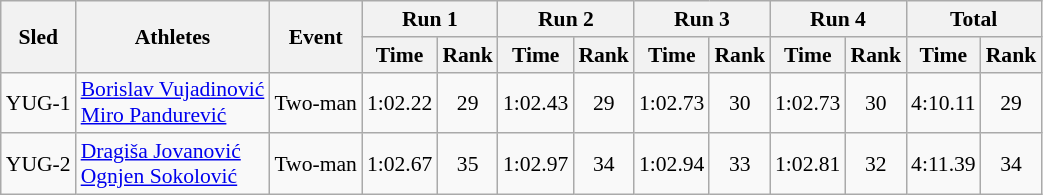<table class="wikitable" border="1" style="font-size:90%">
<tr>
<th rowspan="2">Sled</th>
<th rowspan="2">Athletes</th>
<th rowspan="2">Event</th>
<th colspan="2">Run 1</th>
<th colspan="2">Run 2</th>
<th colspan="2">Run 3</th>
<th colspan="2">Run 4</th>
<th colspan="2">Total</th>
</tr>
<tr>
<th>Time</th>
<th>Rank</th>
<th>Time</th>
<th>Rank</th>
<th>Time</th>
<th>Rank</th>
<th>Time</th>
<th>Rank</th>
<th>Time</th>
<th>Rank</th>
</tr>
<tr>
<td align="center">YUG-1</td>
<td><a href='#'>Borislav Vujadinović</a><br><a href='#'>Miro Pandurević</a></td>
<td>Two-man</td>
<td align="center">1:02.22</td>
<td align="center">29</td>
<td align="center">1:02.43</td>
<td align="center">29</td>
<td align="center">1:02.73</td>
<td align="center">30</td>
<td align="center">1:02.73</td>
<td align="center">30</td>
<td align="center">4:10.11</td>
<td align="center">29</td>
</tr>
<tr>
<td align="center">YUG-2</td>
<td><a href='#'>Dragiša Jovanović</a><br><a href='#'>Ognjen Sokolović</a></td>
<td>Two-man</td>
<td align="center">1:02.67</td>
<td align="center">35</td>
<td align="center">1:02.97</td>
<td align="center">34</td>
<td align="center">1:02.94</td>
<td align="center">33</td>
<td align="center">1:02.81</td>
<td align="center">32</td>
<td align="center">4:11.39</td>
<td align="center">34</td>
</tr>
</table>
